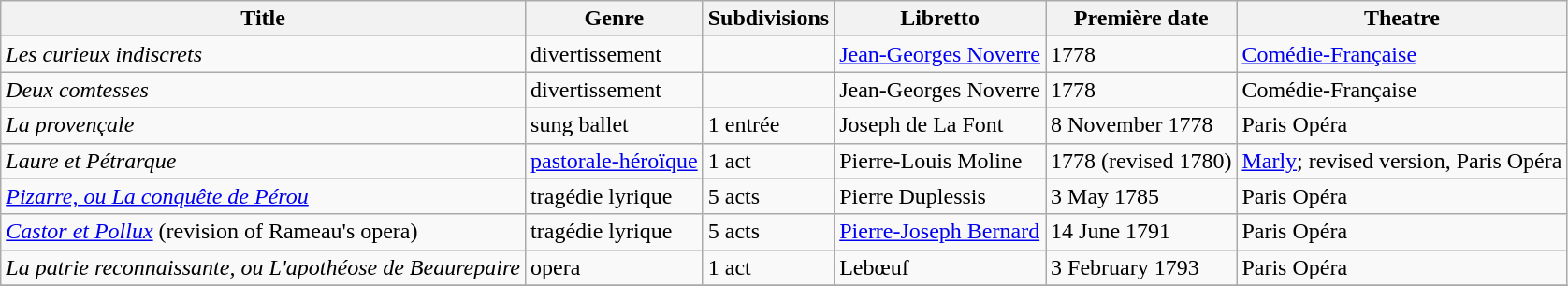<table class="wikitable sortable">
<tr>
<th>Title</th>
<th>Genre</th>
<th>Sub­divisions</th>
<th>Libretto</th>
<th>Première date</th>
<th>Theatre</th>
</tr>
<tr>
<td><em>Les curieux indiscrets</em></td>
<td>divertissement</td>
<td></td>
<td><a href='#'>Jean-Georges Noverre</a></td>
<td>1778</td>
<td><a href='#'>Comédie-Française</a></td>
</tr>
<tr>
<td><em>Deux comtesses</em></td>
<td>divertissement</td>
<td></td>
<td>Jean-Georges Noverre</td>
<td>1778</td>
<td>Comédie-Française</td>
</tr>
<tr>
<td><em>La provençale</em> </td>
<td>sung ballet</td>
<td>1 entrée</td>
<td>Joseph de La Font</td>
<td>8 November 1778</td>
<td>Paris Opéra</td>
</tr>
<tr>
<td><em>Laure et Pétrarque</em></td>
<td><a href='#'>pastorale-héroïque</a></td>
<td>1 act</td>
<td>Pierre-Louis Moline</td>
<td>1778 (revised 1780)</td>
<td><a href='#'>Marly</a>; revised version, Paris Opéra</td>
</tr>
<tr>
<td><em><a href='#'>Pizarre, ou La conquête de Pérou</a></em></td>
<td>tragédie lyrique</td>
<td>5 acts</td>
<td>Pierre Duplessis</td>
<td>3 May 1785</td>
<td>Paris Opéra</td>
</tr>
<tr>
<td><em><a href='#'>Castor et Pollux</a></em> (revision of Rameau's opera) </td>
<td>tragédie lyrique</td>
<td>5 acts</td>
<td><a href='#'>Pierre-Joseph Bernard</a></td>
<td>14 June 1791</td>
<td>Paris Opéra</td>
</tr>
<tr>
<td><em>La patrie reconnaissante, ou L'apothéose de Beaurepaire</em></td>
<td>opera</td>
<td>1 act</td>
<td>Lebœuf</td>
<td>3 February 1793</td>
<td>Paris Opéra</td>
</tr>
<tr>
</tr>
</table>
